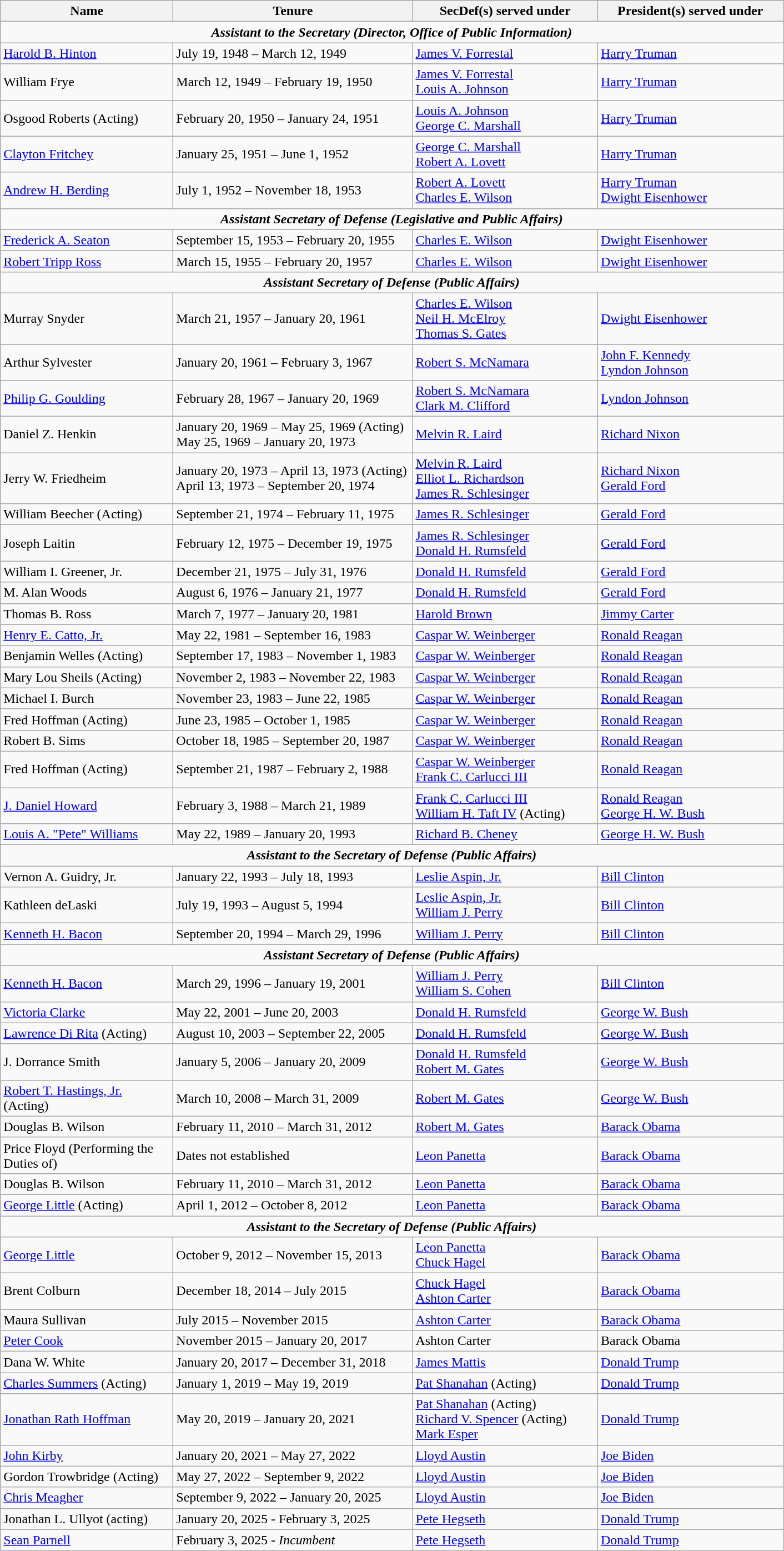<table class="wikitable">
<tr>
<th scope="col" style="width:200px;">Name</th>
<th scope="col" style="width:280px;">Tenure</th>
<th scope="col" style="width:215px;">SecDef(s) served under</th>
<th scope="col" style="width:215px;">President(s) served under</th>
</tr>
<tr>
<td colspan="4" style="text-align:center;"><strong><em> Assistant to the Secretary (Director, Office of Public Information)</em></strong></td>
</tr>
<tr>
<td><a href='#'>Harold B. Hinton</a></td>
<td>July 19, 1948 – March 12, 1949</td>
<td><a href='#'>James V. Forrestal</a></td>
<td><a href='#'>Harry Truman</a></td>
</tr>
<tr>
<td>William Frye</td>
<td>March 12, 1949 – February 19, 1950</td>
<td><a href='#'>James V. Forrestal</a> <br> <a href='#'>Louis A. Johnson</a></td>
<td><a href='#'>Harry Truman</a></td>
</tr>
<tr>
<td>Osgood Roberts (Acting)</td>
<td>February 20, 1950 – January 24, 1951</td>
<td><a href='#'>Louis A. Johnson</a> <br> <a href='#'>George C. Marshall</a></td>
<td><a href='#'>Harry Truman</a></td>
</tr>
<tr>
<td><a href='#'>Clayton Fritchey</a></td>
<td>January 25, 1951 – June 1, 1952</td>
<td><a href='#'>George C. Marshall</a> <br> <a href='#'>Robert A. Lovett</a></td>
<td><a href='#'>Harry Truman</a></td>
</tr>
<tr>
<td><a href='#'>Andrew H. Berding</a></td>
<td>July 1, 1952 – November 18, 1953</td>
<td><a href='#'>Robert A. Lovett</a> <br> <a href='#'>Charles E. Wilson</a></td>
<td><a href='#'>Harry Truman</a> <br> <a href='#'>Dwight Eisenhower</a></td>
</tr>
<tr>
<td colspan="4" style="text-align:center;"><strong><em>Assistant Secretary of Defense (Legislative and Public Affairs)</em></strong></td>
</tr>
<tr>
<td><a href='#'>Frederick A. Seaton</a></td>
<td>September 15, 1953 – February 20, 1955</td>
<td><a href='#'>Charles E. Wilson</a></td>
<td><a href='#'>Dwight Eisenhower</a></td>
</tr>
<tr>
<td><a href='#'>Robert Tripp Ross</a></td>
<td>March 15, 1955 – February 20, 1957</td>
<td><a href='#'>Charles E. Wilson</a></td>
<td><a href='#'>Dwight Eisenhower</a></td>
</tr>
<tr>
<td colspan="4" style="text-align:center;"><strong><em>Assistant Secretary of Defense (Public Affairs)</em></strong></td>
</tr>
<tr>
<td>Murray Snyder</td>
<td>March 21, 1957 – January 20, 1961</td>
<td><a href='#'>Charles E. Wilson</a> <br> <a href='#'>Neil H. McElroy</a> <br> <a href='#'>Thomas S. Gates</a></td>
<td><a href='#'>Dwight Eisenhower</a></td>
</tr>
<tr>
<td>Arthur Sylvester</td>
<td>January 20, 1961 – February 3, 1967</td>
<td><a href='#'>Robert S. McNamara</a></td>
<td><a href='#'>John F. Kennedy</a> <br> <a href='#'>Lyndon Johnson</a></td>
</tr>
<tr>
<td><a href='#'>Philip G. Goulding</a></td>
<td>February 28, 1967 – January 20, 1969</td>
<td><a href='#'>Robert S. McNamara</a> <br> <a href='#'>Clark M. Clifford</a></td>
<td><a href='#'>Lyndon Johnson</a></td>
</tr>
<tr>
<td>Daniel Z. Henkin</td>
<td>January 20, 1969 – May 25, 1969 (Acting) <br> May 25, 1969 – January 20, 1973</td>
<td><a href='#'>Melvin R. Laird</a></td>
<td><a href='#'>Richard Nixon</a></td>
</tr>
<tr>
<td>Jerry W. Friedheim</td>
<td>January 20, 1973 – April 13, 1973 (Acting) <br> April 13, 1973 – September 20, 1974</td>
<td><a href='#'>Melvin R. Laird</a> <br> <a href='#'>Elliot L. Richardson</a> <br> <a href='#'>James R. Schlesinger</a></td>
<td><a href='#'>Richard Nixon</a> <br> <a href='#'>Gerald Ford</a></td>
</tr>
<tr>
<td>William Beecher (Acting)</td>
<td>September 21, 1974 – February 11, 1975</td>
<td><a href='#'>James R. Schlesinger</a></td>
<td><a href='#'>Gerald Ford</a></td>
</tr>
<tr>
<td>Joseph Laitin</td>
<td>February 12, 1975 – December 19, 1975</td>
<td><a href='#'>James R. Schlesinger</a><br><a href='#'>Donald H. Rumsfeld</a></td>
<td><a href='#'>Gerald Ford</a></td>
</tr>
<tr>
<td>William I. Greener, Jr.</td>
<td>December 21, 1975 – July 31, 1976</td>
<td><a href='#'>Donald H. Rumsfeld</a></td>
<td><a href='#'>Gerald Ford</a></td>
</tr>
<tr>
<td>M. Alan Woods</td>
<td>August 6, 1976 – January 21, 1977</td>
<td><a href='#'>Donald H. Rumsfeld</a></td>
<td><a href='#'>Gerald Ford</a></td>
</tr>
<tr>
<td>Thomas B. Ross</td>
<td>March 7, 1977 – January 20, 1981</td>
<td><a href='#'>Harold Brown</a></td>
<td><a href='#'>Jimmy Carter</a></td>
</tr>
<tr>
<td><a href='#'>Henry E. Catto, Jr.</a></td>
<td>May 22, 1981 – September 16, 1983</td>
<td><a href='#'>Caspar W. Weinberger</a></td>
<td><a href='#'>Ronald Reagan</a></td>
</tr>
<tr>
<td>Benjamin Welles (Acting)</td>
<td>September 17, 1983 – November 1, 1983</td>
<td><a href='#'>Caspar W. Weinberger</a></td>
<td><a href='#'>Ronald Reagan</a></td>
</tr>
<tr>
<td>Mary Lou Sheils (Acting)</td>
<td>November 2, 1983 – November 22, 1983</td>
<td><a href='#'>Caspar W. Weinberger</a></td>
<td><a href='#'>Ronald Reagan</a></td>
</tr>
<tr>
<td>Michael I. Burch</td>
<td>November 23, 1983 – June 22, 1985</td>
<td><a href='#'>Caspar W. Weinberger</a></td>
<td><a href='#'>Ronald Reagan</a></td>
</tr>
<tr>
<td>Fred Hoffman (Acting)</td>
<td>June 23, 1985 – October 1, 1985</td>
<td><a href='#'>Caspar W. Weinberger</a></td>
<td><a href='#'>Ronald Reagan</a></td>
</tr>
<tr>
<td>Robert B. Sims</td>
<td>October 18, 1985 – September 20, 1987</td>
<td><a href='#'>Caspar W. Weinberger</a></td>
<td><a href='#'>Ronald Reagan</a></td>
</tr>
<tr>
<td>Fred Hoffman (Acting)</td>
<td>September 21, 1987 – February 2, 1988</td>
<td><a href='#'>Caspar W. Weinberger</a><br><a href='#'>Frank C. Carlucci III</a></td>
<td><a href='#'>Ronald Reagan</a></td>
</tr>
<tr>
<td><a href='#'>J. Daniel Howard</a></td>
<td>February 3, 1988 – March 21, 1989</td>
<td><a href='#'>Frank C. Carlucci III</a><br><a href='#'>William H. Taft IV</a> (Acting)</td>
<td><a href='#'>Ronald Reagan</a><br><a href='#'>George H. W. Bush</a></td>
</tr>
<tr>
<td><a href='#'>Louis A. "Pete" Williams</a></td>
<td>May 22, 1989 – January 20, 1993</td>
<td><a href='#'>Richard B. Cheney</a></td>
<td><a href='#'>George H. W. Bush</a></td>
</tr>
<tr>
<td colspan="4" style="text-align:center;"><strong><em>Assistant to the Secretary of Defense (Public Affairs)</em></strong></td>
</tr>
<tr>
<td>Vernon A. Guidry, Jr.</td>
<td>January 22, 1993 – July 18, 1993</td>
<td><a href='#'>Leslie Aspin, Jr.</a></td>
<td><a href='#'>Bill Clinton</a></td>
</tr>
<tr>
<td>Kathleen deLaski</td>
<td>July 19, 1993 – August 5, 1994</td>
<td><a href='#'>Leslie Aspin, Jr.</a><br><a href='#'>William J. Perry</a></td>
<td><a href='#'>Bill Clinton</a></td>
</tr>
<tr>
<td><a href='#'>Kenneth H. Bacon</a></td>
<td>September 20, 1994 – March 29, 1996</td>
<td><a href='#'>William J. Perry</a></td>
<td><a href='#'>Bill Clinton</a></td>
</tr>
<tr>
<td colspan="4" style="text-align:center;"><strong><em>Assistant Secretary of Defense (Public Affairs)</em></strong></td>
</tr>
<tr>
<td><a href='#'>Kenneth H. Bacon</a></td>
<td>March 29, 1996 – January 19, 2001</td>
<td><a href='#'>William J. Perry</a><br><a href='#'>William S. Cohen</a></td>
<td><a href='#'>Bill Clinton</a></td>
</tr>
<tr>
<td><a href='#'>Victoria Clarke</a></td>
<td>May 22, 2001 – June 20, 2003</td>
<td><a href='#'>Donald H. Rumsfeld</a></td>
<td><a href='#'>George W. Bush</a></td>
</tr>
<tr>
<td><a href='#'>Lawrence Di Rita</a> (Acting)</td>
<td>August 10, 2003 – September 22, 2005</td>
<td><a href='#'>Donald H. Rumsfeld</a></td>
<td><a href='#'>George W. Bush</a></td>
</tr>
<tr>
<td>J. Dorrance Smith</td>
<td>January 5, 2006 – January 20, 2009</td>
<td><a href='#'>Donald H. Rumsfeld</a><br><a href='#'>Robert M. Gates</a></td>
<td><a href='#'>George W. Bush</a></td>
</tr>
<tr>
<td><a href='#'>Robert T. Hastings, Jr.</a> (Acting)</td>
<td>March 10, 2008 – March 31, 2009</td>
<td><a href='#'>Robert M. Gates</a></td>
<td><a href='#'>George W. Bush</a></td>
</tr>
<tr>
<td>Douglas B. Wilson</td>
<td>February 11, 2010 – March 31, 2012</td>
<td><a href='#'>Robert M. Gates</a></td>
<td><a href='#'>Barack Obama</a></td>
</tr>
<tr>
<td>Price Floyd (Performing the Duties of)</td>
<td>Dates not established</td>
<td><a href='#'>Leon Panetta</a></td>
<td><a href='#'>Barack Obama</a></td>
</tr>
<tr>
<td>Douglas B. Wilson</td>
<td>February 11, 2010 – March 31, 2012</td>
<td><a href='#'>Leon Panetta</a></td>
<td><a href='#'>Barack Obama</a></td>
</tr>
<tr>
<td><a href='#'>George Little</a> (Acting)</td>
<td>April 1, 2012 – October 8, 2012</td>
<td><a href='#'>Leon Panetta</a></td>
<td><a href='#'>Barack Obama</a></td>
</tr>
<tr>
<td colspan="4" style="text-align:center;"><strong><em>Assistant to the Secretary of Defense (Public Affairs)</em></strong></td>
</tr>
<tr>
<td><a href='#'>George Little</a></td>
<td>October 9, 2012 – November 15, 2013</td>
<td><a href='#'>Leon Panetta</a><br><a href='#'>Chuck Hagel</a></td>
<td><a href='#'>Barack Obama</a></td>
</tr>
<tr>
<td>Brent Colburn</td>
<td>December 18, 2014 – July 2015</td>
<td><a href='#'>Chuck Hagel</a><br><a href='#'>Ashton Carter</a></td>
<td><a href='#'>Barack Obama</a></td>
</tr>
<tr>
<td>Maura Sullivan</td>
<td>July 2015 – November 2015</td>
<td><a href='#'>Ashton Carter</a></td>
<td><a href='#'>Barack Obama</a></td>
</tr>
<tr>
<td><a href='#'>Peter Cook</a></td>
<td>November 2015 – January 20, 2017</td>
<td>Ashton Carter</td>
<td>Barack Obama</td>
</tr>
<tr>
<td>Dana W. White</td>
<td>January 20, 2017 – December 31, 2018</td>
<td><a href='#'>James Mattis</a></td>
<td><a href='#'>Donald Trump</a></td>
</tr>
<tr>
<td><a href='#'>Charles Summers</a> (Acting)</td>
<td>January 1, 2019 – May 19, 2019</td>
<td><a href='#'>Pat Shanahan</a> (Acting)</td>
<td><a href='#'>Donald Trump</a></td>
</tr>
<tr>
<td><a href='#'>Jonathan Rath Hoffman</a></td>
<td>May 20, 2019 – January 20, 2021</td>
<td><a href='#'>Pat Shanahan</a> (Acting)<br><a href='#'>Richard V. Spencer</a> (Acting)<br><a href='#'>Mark Esper</a></td>
<td><a href='#'>Donald Trump</a></td>
</tr>
<tr>
<td><a href='#'>John Kirby</a></td>
<td>January 20, 2021 – May 27, 2022</td>
<td><a href='#'>Lloyd Austin</a></td>
<td><a href='#'>Joe Biden</a></td>
</tr>
<tr>
<td>Gordon Trowbridge (Acting)</td>
<td>May 27, 2022 – September 9, 2022</td>
<td><a href='#'>Lloyd Austin</a></td>
<td><a href='#'>Joe Biden</a></td>
</tr>
<tr>
<td><a href='#'>Chris Meagher</a></td>
<td>September 9, 2022 – January 20, 2025</td>
<td><a href='#'>Lloyd Austin</a></td>
<td><a href='#'>Joe Biden</a></td>
</tr>
<tr>
<td>Jonathan L. Ullyot (acting)</td>
<td>January 20, 2025 - February 3, 2025</td>
<td><a href='#'>Pete Hegseth</a></td>
<td><a href='#'>Donald Trump</a></td>
</tr>
<tr>
<td><a href='#'>Sean Parnell</a></td>
<td>February 3, 2025 - <em>Incumbent</em></td>
<td><a href='#'>Pete Hegseth</a></td>
<td><a href='#'>Donald Trump</a></td>
</tr>
</table>
